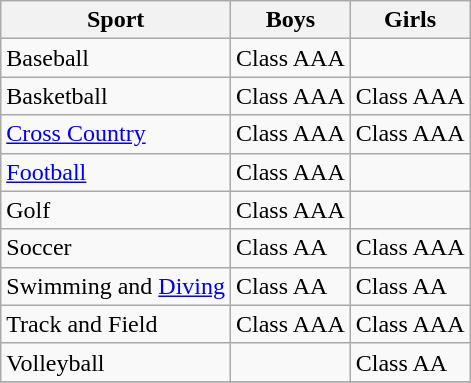<table class="wikitable">
<tr>
<th>Sport</th>
<th>Boys</th>
<th>Girls</th>
</tr>
<tr>
<td>Baseball</td>
<td>Class AAA</td>
<td></td>
</tr>
<tr>
<td>Basketball</td>
<td>Class AAA</td>
<td>Class AAA</td>
</tr>
<tr>
<td><a href='#'>Cross Country</a></td>
<td>Class AAA</td>
<td>Class AAA</td>
</tr>
<tr>
<td><a href='#'>Football</a></td>
<td>Class AAA</td>
<td></td>
</tr>
<tr>
<td>Golf</td>
<td>Class AAA</td>
<td></td>
</tr>
<tr>
<td>Soccer</td>
<td>Class AA</td>
<td>Class AAA</td>
</tr>
<tr>
<td>Swimming and <a href='#'>Diving</a></td>
<td>Class AA</td>
<td>Class AA</td>
</tr>
<tr>
<td>Track and Field</td>
<td>Class AAA</td>
<td>Class AAA</td>
</tr>
<tr>
<td>Volleyball</td>
<td></td>
<td>Class AA</td>
</tr>
<tr>
</tr>
</table>
